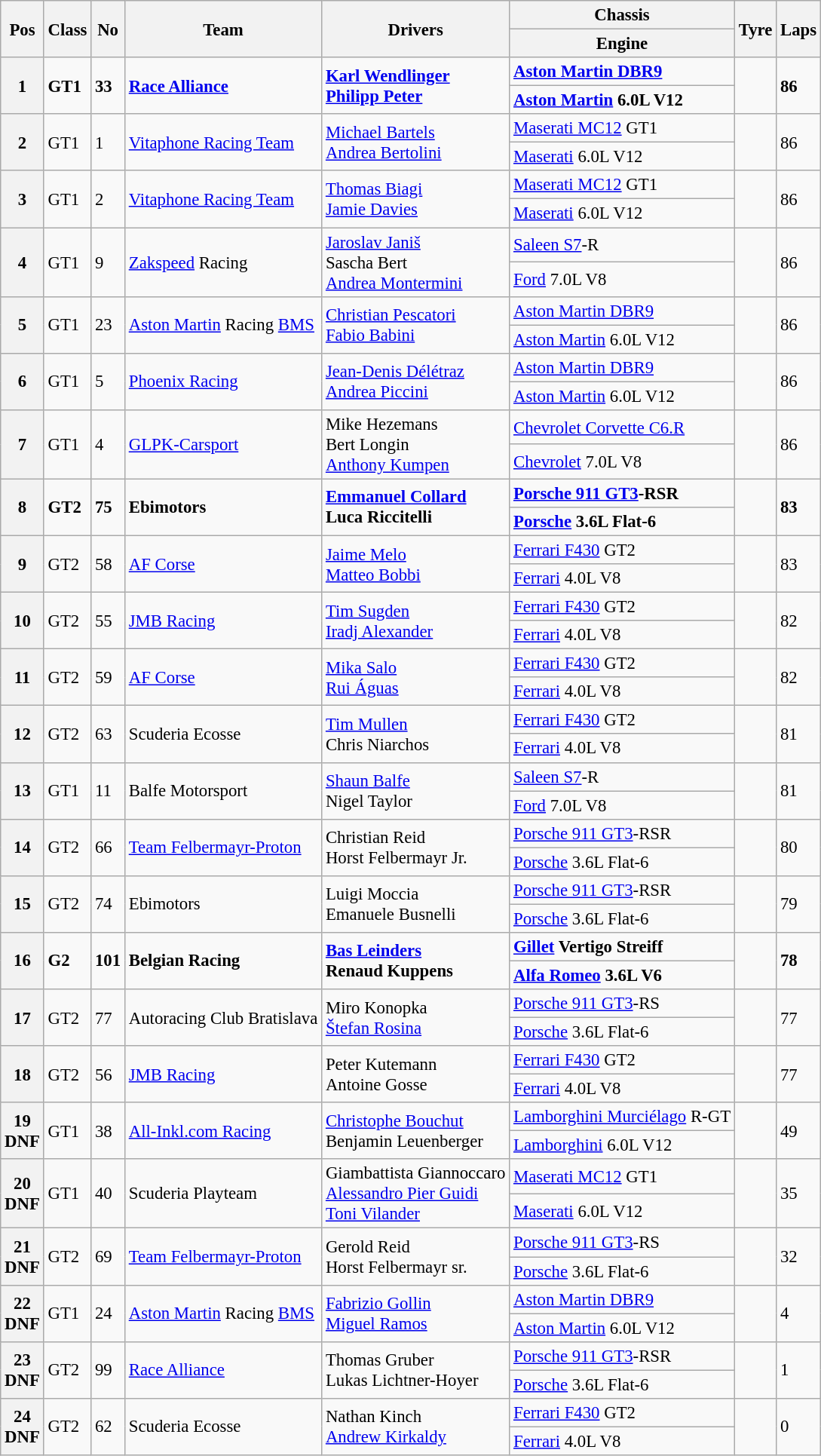<table class="wikitable" style="font-size: 95%;">
<tr>
<th rowspan=2>Pos</th>
<th rowspan=2>Class</th>
<th rowspan=2>No</th>
<th rowspan=2>Team</th>
<th rowspan=2>Drivers</th>
<th>Chassis</th>
<th rowspan=2>Tyre</th>
<th rowspan=2>Laps</th>
</tr>
<tr>
<th>Engine</th>
</tr>
<tr style="font-weight:bold">
<th rowspan=2>1</th>
<td rowspan=2>GT1</td>
<td rowspan=2>33</td>
<td rowspan=2> <a href='#'>Race Alliance</a></td>
<td rowspan=2> <a href='#'>Karl Wendlinger</a><br> <a href='#'>Philipp Peter</a></td>
<td><a href='#'>Aston Martin DBR9</a></td>
<td rowspan=2></td>
<td rowspan=2>86</td>
</tr>
<tr style="font-weight:bold">
<td><a href='#'>Aston Martin</a> 6.0L V12</td>
</tr>
<tr>
<th rowspan=2>2</th>
<td rowspan=2>GT1</td>
<td rowspan=2>1</td>
<td rowspan=2> <a href='#'>Vitaphone Racing Team</a></td>
<td rowspan=2> <a href='#'>Michael Bartels</a><br> <a href='#'>Andrea Bertolini</a></td>
<td><a href='#'>Maserati MC12</a> GT1</td>
<td rowspan=2></td>
<td rowspan=2>86</td>
</tr>
<tr>
<td><a href='#'>Maserati</a> 6.0L V12</td>
</tr>
<tr>
<th rowspan=2>3</th>
<td rowspan=2>GT1</td>
<td rowspan=2>2</td>
<td rowspan=2> <a href='#'>Vitaphone Racing Team</a></td>
<td rowspan=2> <a href='#'>Thomas Biagi</a><br> <a href='#'>Jamie Davies</a></td>
<td><a href='#'>Maserati MC12</a> GT1</td>
<td rowspan=2></td>
<td rowspan=2>86</td>
</tr>
<tr>
<td><a href='#'>Maserati</a> 6.0L V12</td>
</tr>
<tr>
<th rowspan=2>4</th>
<td rowspan=2>GT1</td>
<td rowspan=2>9</td>
<td rowspan=2> <a href='#'>Zakspeed</a> Racing</td>
<td rowspan=2> <a href='#'>Jaroslav Janiš</a><br> Sascha Bert<br> <a href='#'>Andrea Montermini</a></td>
<td><a href='#'>Saleen S7</a>-R</td>
<td rowspan=2></td>
<td rowspan=2>86</td>
</tr>
<tr>
<td><a href='#'>Ford</a> 7.0L V8</td>
</tr>
<tr>
<th rowspan=2>5</th>
<td rowspan=2>GT1</td>
<td rowspan=2>23</td>
<td rowspan=2> <a href='#'>Aston Martin</a> Racing <a href='#'>BMS</a></td>
<td rowspan=2> <a href='#'>Christian Pescatori</a><br> <a href='#'>Fabio Babini</a></td>
<td><a href='#'>Aston Martin DBR9</a></td>
<td rowspan=2></td>
<td rowspan=2>86</td>
</tr>
<tr>
<td><a href='#'>Aston Martin</a> 6.0L V12</td>
</tr>
<tr>
<th rowspan=2>6</th>
<td rowspan=2>GT1</td>
<td rowspan=2>5</td>
<td rowspan=2> <a href='#'>Phoenix Racing</a></td>
<td rowspan=2> <a href='#'>Jean-Denis Délétraz</a><br> <a href='#'>Andrea Piccini</a></td>
<td><a href='#'>Aston Martin DBR9</a></td>
<td rowspan=2></td>
<td rowspan=2>86</td>
</tr>
<tr>
<td><a href='#'>Aston Martin</a> 6.0L V12</td>
</tr>
<tr>
<th rowspan=2>7</th>
<td rowspan=2>GT1</td>
<td rowspan=2>4</td>
<td rowspan=2> <a href='#'>GLPK-Carsport</a></td>
<td rowspan=2> Mike Hezemans<br> Bert Longin<br> <a href='#'>Anthony Kumpen</a></td>
<td><a href='#'>Chevrolet Corvette C6.R</a></td>
<td rowspan=2></td>
<td rowspan=2>86</td>
</tr>
<tr>
<td><a href='#'>Chevrolet</a> 7.0L V8</td>
</tr>
<tr style="font-weight:bold">
<th rowspan=2>8</th>
<td rowspan=2>GT2</td>
<td rowspan=2>75</td>
<td rowspan=2> Ebimotors</td>
<td rowspan=2> <a href='#'>Emmanuel Collard</a><br> Luca Riccitelli</td>
<td><a href='#'>Porsche 911 GT3</a>-RSR</td>
<td rowspan=2></td>
<td rowspan=2>83</td>
</tr>
<tr style="font-weight:bold">
<td><a href='#'>Porsche</a> 3.6L Flat-6</td>
</tr>
<tr>
<th rowspan=2>9</th>
<td rowspan=2>GT2</td>
<td rowspan=2>58</td>
<td rowspan=2> <a href='#'>AF Corse</a></td>
<td rowspan=2> <a href='#'>Jaime Melo</a><br> <a href='#'>Matteo Bobbi</a></td>
<td><a href='#'>Ferrari F430</a> GT2</td>
<td rowspan=2></td>
<td rowspan=2>83</td>
</tr>
<tr>
<td><a href='#'>Ferrari</a> 4.0L V8</td>
</tr>
<tr>
<th rowspan=2>10</th>
<td rowspan=2>GT2</td>
<td rowspan=2>55</td>
<td rowspan=2> <a href='#'>JMB Racing</a></td>
<td rowspan=2> <a href='#'>Tim Sugden</a><br> <a href='#'>Iradj Alexander</a></td>
<td><a href='#'>Ferrari F430</a> GT2</td>
<td rowspan=2></td>
<td rowspan=2>82</td>
</tr>
<tr>
<td><a href='#'>Ferrari</a> 4.0L V8</td>
</tr>
<tr>
<th rowspan=2>11</th>
<td rowspan=2>GT2</td>
<td rowspan=2>59</td>
<td rowspan=2> <a href='#'>AF Corse</a></td>
<td rowspan=2> <a href='#'>Mika Salo</a><br> <a href='#'>Rui Águas</a></td>
<td><a href='#'>Ferrari F430</a> GT2</td>
<td rowspan=2></td>
<td rowspan=2>82</td>
</tr>
<tr>
<td><a href='#'>Ferrari</a> 4.0L V8</td>
</tr>
<tr>
<th rowspan=2>12</th>
<td rowspan=2>GT2</td>
<td rowspan=2>63</td>
<td rowspan=2> Scuderia Ecosse</td>
<td rowspan=2> <a href='#'>Tim Mullen</a><br> Chris Niarchos</td>
<td><a href='#'>Ferrari F430</a> GT2</td>
<td rowspan=2></td>
<td rowspan=2>81</td>
</tr>
<tr>
<td><a href='#'>Ferrari</a> 4.0L V8</td>
</tr>
<tr>
<th rowspan=2>13</th>
<td rowspan=2>GT1</td>
<td rowspan=2>11</td>
<td rowspan=2> Balfe Motorsport</td>
<td rowspan=2> <a href='#'>Shaun Balfe</a><br> Nigel Taylor</td>
<td><a href='#'>Saleen S7</a>-R</td>
<td rowspan=2></td>
<td rowspan=2>81</td>
</tr>
<tr>
<td><a href='#'>Ford</a> 7.0L V8</td>
</tr>
<tr>
<th rowspan=2>14</th>
<td rowspan=2>GT2</td>
<td rowspan=2>66</td>
<td rowspan=2> <a href='#'>Team Felbermayr-Proton</a></td>
<td rowspan=2> Christian Reid<br> Horst Felbermayr Jr.</td>
<td><a href='#'>Porsche 911 GT3</a>-RSR</td>
<td rowspan=2></td>
<td rowspan=2>80</td>
</tr>
<tr>
<td><a href='#'>Porsche</a> 3.6L Flat-6</td>
</tr>
<tr>
<th rowspan=2>15</th>
<td rowspan=2>GT2</td>
<td rowspan=2>74</td>
<td rowspan=2> Ebimotors</td>
<td rowspan=2> Luigi Moccia<br> Emanuele Busnelli</td>
<td><a href='#'>Porsche 911 GT3</a>-RSR</td>
<td rowspan=2></td>
<td rowspan=2>79</td>
</tr>
<tr>
<td><a href='#'>Porsche</a> 3.6L Flat-6</td>
</tr>
<tr style="font-weight:bold">
<th rowspan=2>16</th>
<td rowspan=2>G2</td>
<td rowspan=2>101</td>
<td rowspan=2> Belgian Racing</td>
<td rowspan=2> <a href='#'>Bas Leinders</a><br> Renaud Kuppens</td>
<td><a href='#'>Gillet</a> Vertigo Streiff</td>
<td rowspan=2></td>
<td rowspan=2>78</td>
</tr>
<tr style="font-weight:bold">
<td><a href='#'>Alfa Romeo</a> 3.6L V6</td>
</tr>
<tr>
<th rowspan=2>17</th>
<td rowspan=2>GT2</td>
<td rowspan=2>77</td>
<td rowspan=2> Autoracing Club Bratislava</td>
<td rowspan=2> Miro Konopka<br> <a href='#'>Štefan Rosina</a></td>
<td><a href='#'>Porsche 911 GT3</a>-RS</td>
<td rowspan=2></td>
<td rowspan=2>77</td>
</tr>
<tr>
<td><a href='#'>Porsche</a> 3.6L Flat-6</td>
</tr>
<tr>
<th rowspan=2>18</th>
<td rowspan=2>GT2</td>
<td rowspan=2>56</td>
<td rowspan=2> <a href='#'>JMB Racing</a></td>
<td rowspan=2> Peter Kutemann<br> Antoine Gosse</td>
<td><a href='#'>Ferrari F430</a> GT2</td>
<td rowspan=2></td>
<td rowspan=2>77</td>
</tr>
<tr>
<td><a href='#'>Ferrari</a> 4.0L V8</td>
</tr>
<tr>
<th rowspan=2>19<br>DNF</th>
<td rowspan=2>GT1</td>
<td rowspan=2>38</td>
<td rowspan=2> <a href='#'>All-Inkl.com Racing</a></td>
<td rowspan=2> <a href='#'>Christophe Bouchut</a><br> Benjamin Leuenberger</td>
<td><a href='#'>Lamborghini Murciélago</a> R-GT</td>
<td rowspan=2></td>
<td rowspan=2>49</td>
</tr>
<tr>
<td><a href='#'>Lamborghini</a> 6.0L V12</td>
</tr>
<tr>
<th rowspan=2>20<br>DNF</th>
<td rowspan=2>GT1</td>
<td rowspan=2>40</td>
<td rowspan=2> Scuderia Playteam</td>
<td rowspan=2> Giambattista Giannoccaro<br> <a href='#'>Alessandro Pier Guidi</a><br> <a href='#'>Toni Vilander</a></td>
<td><a href='#'>Maserati MC12</a> GT1</td>
<td rowspan=2></td>
<td rowspan=2>35</td>
</tr>
<tr>
<td><a href='#'>Maserati</a> 6.0L V12</td>
</tr>
<tr>
<th rowspan=2>21<br>DNF</th>
<td rowspan=2>GT2</td>
<td rowspan=2>69</td>
<td rowspan=2> <a href='#'>Team Felbermayr-Proton</a></td>
<td rowspan=2> Gerold Reid<br> Horst Felbermayr sr.</td>
<td><a href='#'>Porsche 911 GT3</a>-RS</td>
<td rowspan=2></td>
<td rowspan=2>32</td>
</tr>
<tr>
<td><a href='#'>Porsche</a> 3.6L Flat-6</td>
</tr>
<tr>
<th rowspan=2>22<br>DNF</th>
<td rowspan=2>GT1</td>
<td rowspan=2>24</td>
<td rowspan=2> <a href='#'>Aston Martin</a> Racing <a href='#'>BMS</a></td>
<td rowspan=2> <a href='#'>Fabrizio Gollin</a><br> <a href='#'>Miguel Ramos</a></td>
<td><a href='#'>Aston Martin DBR9</a></td>
<td rowspan=2></td>
<td rowspan=2>4</td>
</tr>
<tr>
<td><a href='#'>Aston Martin</a> 6.0L V12</td>
</tr>
<tr>
<th rowspan=2>23<br>DNF</th>
<td rowspan=2>GT2</td>
<td rowspan=2>99</td>
<td rowspan=2> <a href='#'>Race Alliance</a></td>
<td rowspan=2> Thomas Gruber<br> Lukas Lichtner-Hoyer</td>
<td><a href='#'>Porsche 911 GT3</a>-RSR</td>
<td rowspan=2></td>
<td rowspan=2>1</td>
</tr>
<tr>
<td><a href='#'>Porsche</a> 3.6L Flat-6</td>
</tr>
<tr>
<th rowspan=2>24<br>DNF</th>
<td rowspan=2>GT2</td>
<td rowspan=2>62</td>
<td rowspan=2> Scuderia Ecosse</td>
<td rowspan=2> Nathan Kinch<br> <a href='#'>Andrew Kirkaldy</a></td>
<td><a href='#'>Ferrari F430</a> GT2</td>
<td rowspan=2></td>
<td rowspan=2>0</td>
</tr>
<tr>
<td><a href='#'>Ferrari</a> 4.0L V8</td>
</tr>
</table>
